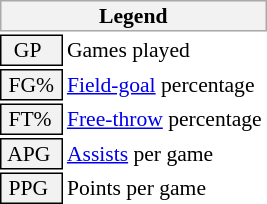<table class="toccolours" style="font-size: 90%; white-space: nowrap;">
<tr>
<th colspan="6" style="background:#f2f2f2; border:1px solid #aaa;">Legend</th>
</tr>
<tr>
<td style="background:#f2f2f2; border:1px solid black;">  GP</td>
<td>Games played</td>
</tr>
<tr>
<td style="background:#f2f2f2; border:1px solid black;"> FG% </td>
<td style="padding-right: 8px"><a href='#'>Field-goal</a> percentage</td>
</tr>
<tr>
<td style="background:#f2f2f2; border:1px solid black;"> FT% </td>
<td><a href='#'>Free-throw</a> percentage</td>
</tr>
<tr>
<td style="background:#f2f2f2; border:1px solid black;"> APG </td>
<td><a href='#'>Assists</a> per game</td>
</tr>
<tr>
<td style="background:#f2f2f2; border:1px solid black;"> PPG </td>
<td>Points per game</td>
</tr>
<tr>
</tr>
</table>
